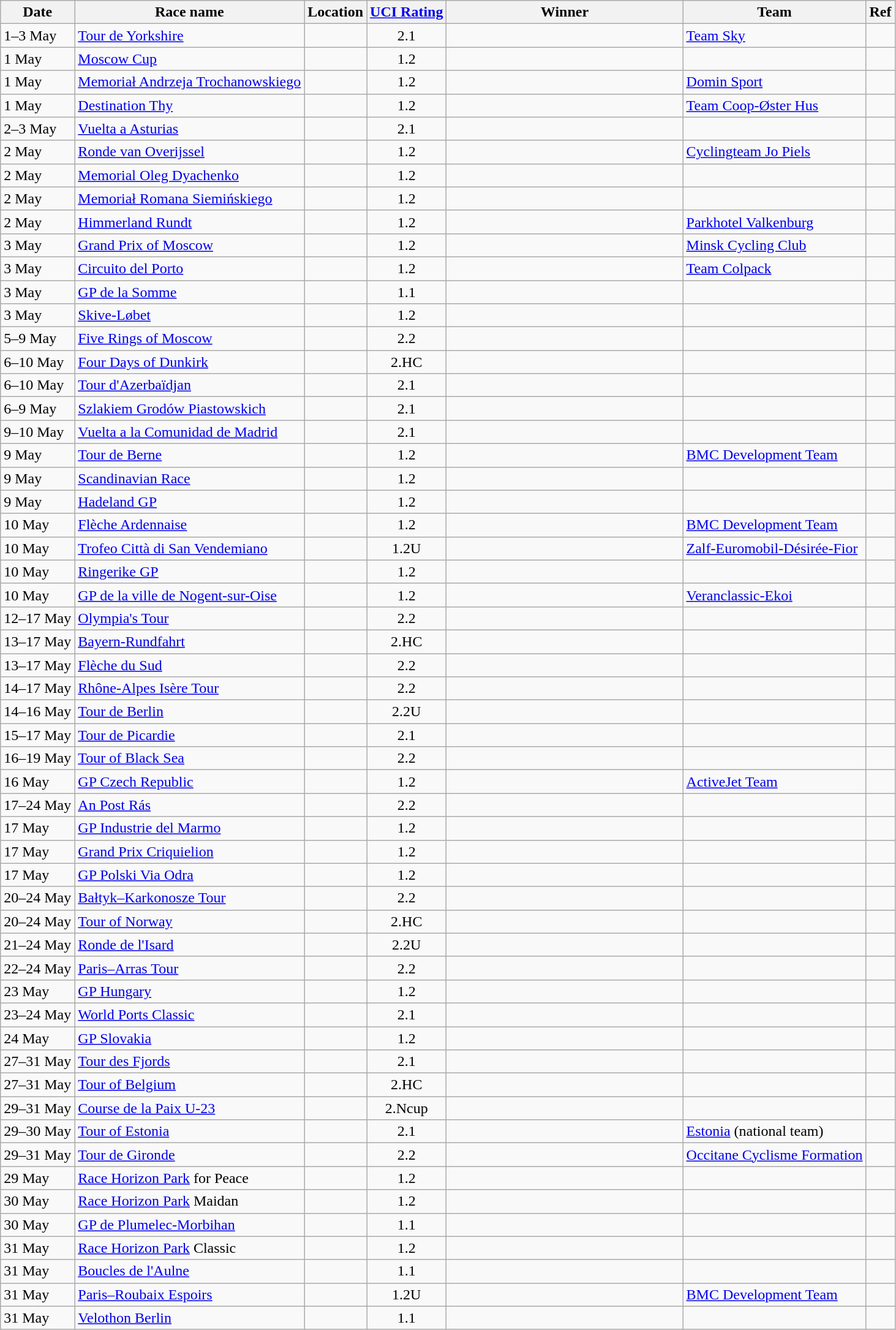<table class="wikitable sortable">
<tr>
<th>Date</th>
<th>Race name</th>
<th>Location</th>
<th><a href='#'>UCI Rating</a></th>
<th width=250px>Winner</th>
<th>Team</th>
<th>Ref</th>
</tr>
<tr>
<td>1–3 May</td>
<td><a href='#'>Tour de Yorkshire</a></td>
<td></td>
<td align=center>2.1</td>
<td></td>
<td><a href='#'>Team Sky</a></td>
<td align=center></td>
</tr>
<tr>
<td>1 May</td>
<td><a href='#'>Moscow Cup</a></td>
<td></td>
<td align=center>1.2</td>
<td></td>
<td></td>
<td align=center></td>
</tr>
<tr>
<td>1 May</td>
<td><a href='#'>Memoriał Andrzeja Trochanowskiego</a></td>
<td></td>
<td align=center>1.2</td>
<td></td>
<td><a href='#'>Domin Sport</a></td>
<td align=center></td>
</tr>
<tr>
<td>1 May</td>
<td><a href='#'>Destination Thy</a></td>
<td></td>
<td align=center>1.2</td>
<td></td>
<td><a href='#'>Team Coop-Øster Hus</a></td>
<td align=center></td>
</tr>
<tr>
<td>2–3 May</td>
<td><a href='#'>Vuelta a Asturias</a></td>
<td></td>
<td align=center>2.1</td>
<td></td>
<td></td>
<td align=center></td>
</tr>
<tr>
<td>2 May</td>
<td><a href='#'>Ronde van Overijssel</a></td>
<td></td>
<td align=center>1.2</td>
<td></td>
<td><a href='#'>Cyclingteam Jo Piels</a></td>
<td align=center></td>
</tr>
<tr>
<td>2 May</td>
<td><a href='#'>Memorial Oleg Dyachenko</a></td>
<td></td>
<td align=center>1.2</td>
<td></td>
<td></td>
<td align=center></td>
</tr>
<tr>
<td>2 May</td>
<td><a href='#'>Memoriał Romana Siemińskiego</a></td>
<td></td>
<td align=center>1.2</td>
<td></td>
<td></td>
<td align=center></td>
</tr>
<tr>
<td>2 May</td>
<td><a href='#'>Himmerland Rundt</a></td>
<td></td>
<td align=center>1.2</td>
<td></td>
<td><a href='#'>Parkhotel Valkenburg</a></td>
<td align=center></td>
</tr>
<tr>
<td>3 May</td>
<td><a href='#'>Grand Prix of Moscow</a></td>
<td></td>
<td align=center>1.2</td>
<td></td>
<td><a href='#'>Minsk Cycling Club</a></td>
<td align=center></td>
</tr>
<tr>
<td>3 May</td>
<td><a href='#'>Circuito del Porto</a></td>
<td></td>
<td align=center>1.2</td>
<td></td>
<td><a href='#'>Team Colpack</a></td>
<td align=center></td>
</tr>
<tr>
<td>3 May</td>
<td><a href='#'>GP de la Somme</a></td>
<td></td>
<td align=center>1.1</td>
<td></td>
<td></td>
<td align=center></td>
</tr>
<tr>
<td>3 May</td>
<td><a href='#'>Skive-Løbet</a></td>
<td></td>
<td align=center>1.2</td>
<td></td>
<td></td>
<td align=center></td>
</tr>
<tr>
<td>5–9 May</td>
<td><a href='#'>Five Rings of Moscow</a></td>
<td></td>
<td align=center>2.2</td>
<td></td>
<td></td>
<td align=center></td>
</tr>
<tr>
<td>6–10 May</td>
<td><a href='#'>Four Days of Dunkirk</a></td>
<td></td>
<td align=center>2.HC</td>
<td></td>
<td></td>
<td align=center></td>
</tr>
<tr>
<td>6–10 May</td>
<td><a href='#'>Tour d'Azerbaïdjan</a></td>
<td></td>
<td align=center>2.1</td>
<td></td>
<td></td>
<td align=center></td>
</tr>
<tr>
<td>6–9 May</td>
<td><a href='#'>Szlakiem Grodów Piastowskich</a></td>
<td></td>
<td align=center>2.1</td>
<td></td>
<td></td>
<td align=center></td>
</tr>
<tr>
<td>9–10 May</td>
<td><a href='#'>Vuelta a la Comunidad de Madrid</a></td>
<td></td>
<td align=center>2.1</td>
<td></td>
<td></td>
<td align=center></td>
</tr>
<tr>
<td>9 May</td>
<td><a href='#'>Tour de Berne</a></td>
<td></td>
<td align=center>1.2</td>
<td></td>
<td><a href='#'>BMC Development Team</a></td>
<td align=center></td>
</tr>
<tr>
<td>9 May</td>
<td><a href='#'>Scandinavian Race</a></td>
<td></td>
<td align=center>1.2</td>
<td></td>
<td></td>
<td align=center></td>
</tr>
<tr>
<td>9 May</td>
<td><a href='#'>Hadeland GP</a></td>
<td></td>
<td align=center>1.2</td>
<td></td>
<td></td>
<td align=center></td>
</tr>
<tr>
<td>10 May</td>
<td><a href='#'>Flèche Ardennaise</a></td>
<td></td>
<td align=center>1.2</td>
<td></td>
<td><a href='#'>BMC Development Team</a></td>
<td align=center></td>
</tr>
<tr>
<td>10 May</td>
<td><a href='#'>Trofeo Città di San Vendemiano</a></td>
<td></td>
<td align=center>1.2U</td>
<td></td>
<td><a href='#'>Zalf-Euromobil-Désirée-Fior</a></td>
<td align=center></td>
</tr>
<tr>
<td>10 May</td>
<td><a href='#'>Ringerike GP</a></td>
<td></td>
<td align=center>1.2</td>
<td></td>
<td></td>
<td align=center></td>
</tr>
<tr>
<td>10 May</td>
<td><a href='#'>GP de la ville de Nogent-sur-Oise</a></td>
<td></td>
<td align=center>1.2</td>
<td></td>
<td><a href='#'>Veranclassic-Ekoi</a></td>
<td align=center></td>
</tr>
<tr>
<td>12–17 May</td>
<td><a href='#'>Olympia's Tour</a></td>
<td></td>
<td align=center>2.2</td>
<td></td>
<td></td>
<td align=center></td>
</tr>
<tr>
<td>13–17 May</td>
<td><a href='#'>Bayern-Rundfahrt</a></td>
<td></td>
<td align=center>2.HC</td>
<td></td>
<td></td>
<td align=center></td>
</tr>
<tr>
<td>13–17 May</td>
<td><a href='#'>Flèche du Sud</a></td>
<td></td>
<td align=center>2.2</td>
<td></td>
<td></td>
<td align=center></td>
</tr>
<tr>
<td>14–17 May</td>
<td><a href='#'>Rhône-Alpes Isère Tour</a></td>
<td></td>
<td align=center>2.2</td>
<td></td>
<td></td>
<td align=center></td>
</tr>
<tr>
<td>14–16 May</td>
<td><a href='#'>Tour de Berlin</a></td>
<td></td>
<td align=center>2.2U</td>
<td></td>
<td></td>
<td align=center></td>
</tr>
<tr>
<td>15–17 May</td>
<td><a href='#'>Tour de Picardie</a></td>
<td></td>
<td align=center>2.1</td>
<td></td>
<td></td>
<td align=center></td>
</tr>
<tr>
<td>16–19 May</td>
<td><a href='#'>Tour of Black Sea</a></td>
<td></td>
<td align=center>2.2</td>
<td></td>
<td></td>
<td align=center></td>
</tr>
<tr>
<td>16 May</td>
<td><a href='#'>GP Czech Republic</a></td>
<td></td>
<td align=center>1.2</td>
<td></td>
<td><a href='#'>ActiveJet Team</a></td>
<td align=center></td>
</tr>
<tr>
<td>17–24 May</td>
<td><a href='#'>An Post Rás</a></td>
<td></td>
<td align=center>2.2</td>
<td></td>
<td></td>
<td align=center></td>
</tr>
<tr>
<td>17 May</td>
<td><a href='#'>GP Industrie del Marmo</a></td>
<td></td>
<td align=center>1.2</td>
<td></td>
<td></td>
<td align=center></td>
</tr>
<tr>
<td>17 May</td>
<td><a href='#'>Grand Prix Criquielion</a></td>
<td></td>
<td align=center>1.2</td>
<td></td>
<td></td>
<td align=center></td>
</tr>
<tr>
<td>17 May</td>
<td><a href='#'>GP Polski Via Odra</a></td>
<td></td>
<td align=center>1.2</td>
<td></td>
<td></td>
<td align=center></td>
</tr>
<tr>
<td>20–24 May</td>
<td><a href='#'>Bałtyk–Karkonosze Tour</a></td>
<td></td>
<td align=center>2.2</td>
<td></td>
<td></td>
<td align=center></td>
</tr>
<tr>
<td>20–24 May</td>
<td><a href='#'>Tour of Norway</a></td>
<td></td>
<td align=center>2.HC</td>
<td></td>
<td></td>
<td align=center></td>
</tr>
<tr>
<td>21–24 May</td>
<td><a href='#'>Ronde de l'Isard</a></td>
<td></td>
<td align=center>2.2U</td>
<td></td>
<td></td>
<td align=center></td>
</tr>
<tr>
<td>22–24 May</td>
<td><a href='#'>Paris–Arras Tour</a></td>
<td></td>
<td align=center>2.2</td>
<td></td>
<td></td>
<td align=center></td>
</tr>
<tr>
<td>23 May</td>
<td><a href='#'>GP Hungary</a></td>
<td></td>
<td align=center>1.2</td>
<td></td>
<td></td>
<td align=center></td>
</tr>
<tr>
<td>23–24 May</td>
<td><a href='#'>World Ports Classic</a></td>
<td><br></td>
<td align=center>2.1</td>
<td></td>
<td></td>
<td align=center></td>
</tr>
<tr>
<td>24 May</td>
<td><a href='#'>GP Slovakia</a></td>
<td></td>
<td align=center>1.2</td>
<td></td>
<td></td>
<td align=center></td>
</tr>
<tr>
<td>27–31 May</td>
<td><a href='#'>Tour des Fjords</a></td>
<td></td>
<td align=center>2.1</td>
<td></td>
<td></td>
<td align=center></td>
</tr>
<tr>
<td>27–31 May</td>
<td><a href='#'>Tour of Belgium</a></td>
<td></td>
<td align=center>2.HC</td>
<td></td>
<td></td>
<td align=center></td>
</tr>
<tr>
<td>29–31 May</td>
<td><a href='#'>Course de la Paix U-23</a></td>
<td></td>
<td align=center>2.Ncup</td>
<td></td>
<td></td>
<td align=center></td>
</tr>
<tr>
<td>29–30 May</td>
<td><a href='#'>Tour of Estonia</a></td>
<td></td>
<td align=center>2.1</td>
<td></td>
<td><a href='#'>Estonia</a> (national team)</td>
<td align=center></td>
</tr>
<tr>
<td>29–31 May</td>
<td><a href='#'>Tour de Gironde</a></td>
<td></td>
<td align=center>2.2</td>
<td></td>
<td><a href='#'>Occitane Cyclisme Formation</a></td>
<td align=center></td>
</tr>
<tr>
<td>29 May</td>
<td><a href='#'>Race Horizon Park</a> for Peace</td>
<td></td>
<td align=center>1.2</td>
<td></td>
<td></td>
<td align=center></td>
</tr>
<tr>
<td>30 May</td>
<td><a href='#'>Race Horizon Park</a> Maidan</td>
<td></td>
<td align=center>1.2</td>
<td></td>
<td></td>
<td align=center></td>
</tr>
<tr>
<td>30 May</td>
<td><a href='#'>GP de Plumelec-Morbihan</a></td>
<td></td>
<td align=center>1.1</td>
<td></td>
<td></td>
<td align=center></td>
</tr>
<tr>
<td>31 May</td>
<td><a href='#'>Race Horizon Park</a> Classic</td>
<td></td>
<td align=center>1.2</td>
<td></td>
<td></td>
<td align=center></td>
</tr>
<tr>
<td>31 May</td>
<td><a href='#'>Boucles de l'Aulne</a></td>
<td></td>
<td align=center>1.1</td>
<td></td>
<td></td>
<td align=center></td>
</tr>
<tr>
<td>31 May</td>
<td><a href='#'>Paris–Roubaix Espoirs</a></td>
<td></td>
<td align=center>1.2U</td>
<td></td>
<td><a href='#'>BMC Development Team</a></td>
<td align=center></td>
</tr>
<tr>
<td>31 May</td>
<td><a href='#'>Velothon Berlin</a></td>
<td></td>
<td align=center>1.1</td>
<td></td>
<td></td>
<td align=center></td>
</tr>
</table>
